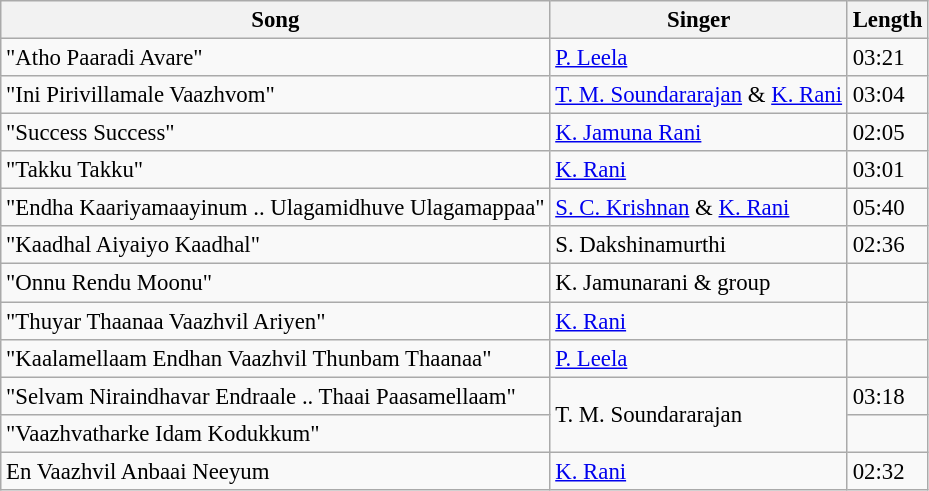<table class="wikitable" style="font-size:95%;">
<tr>
<th>Song</th>
<th>Singer</th>
<th>Length</th>
</tr>
<tr>
<td>"Atho Paaradi Avare"</td>
<td><a href='#'>P. Leela</a></td>
<td>03:21</td>
</tr>
<tr>
<td>"Ini Pirivillamale Vaazhvom"</td>
<td><a href='#'>T. M. Soundararajan</a> & <a href='#'>K. Rani</a></td>
<td>03:04</td>
</tr>
<tr>
<td>"Success Success"</td>
<td><a href='#'>K. Jamuna Rani</a></td>
<td>02:05</td>
</tr>
<tr>
<td>"Takku Takku"</td>
<td><a href='#'>K. Rani</a></td>
<td>03:01</td>
</tr>
<tr>
<td>"Endha Kaariyamaayinum .. Ulagamidhuve Ulagamappaa"</td>
<td><a href='#'>S. C. Krishnan</a> & <a href='#'>K. Rani</a></td>
<td>05:40</td>
</tr>
<tr>
<td>"Kaadhal Aiyaiyo Kaadhal"</td>
<td>S. Dakshinamurthi</td>
<td>02:36</td>
</tr>
<tr>
<td>"Onnu Rendu Moonu"</td>
<td>K. Jamunarani & group</td>
<td></td>
</tr>
<tr>
<td>"Thuyar Thaanaa Vaazhvil Ariyen"</td>
<td><a href='#'>K. Rani</a></td>
<td></td>
</tr>
<tr>
<td>"Kaalamellaam Endhan Vaazhvil Thunbam Thaanaa"</td>
<td><a href='#'>P. Leela</a></td>
<td></td>
</tr>
<tr>
<td>"Selvam Niraindhavar Endraale .. Thaai Paasamellaam"</td>
<td rowspan=2>T. M. Soundararajan</td>
<td>03:18</td>
</tr>
<tr>
<td>"Vaazhvatharke Idam Kodukkum"</td>
<td></td>
</tr>
<tr>
<td>En Vaazhvil Anbaai Neeyum</td>
<td><a href='#'>K. Rani</a></td>
<td>02:32</td>
</tr>
</table>
